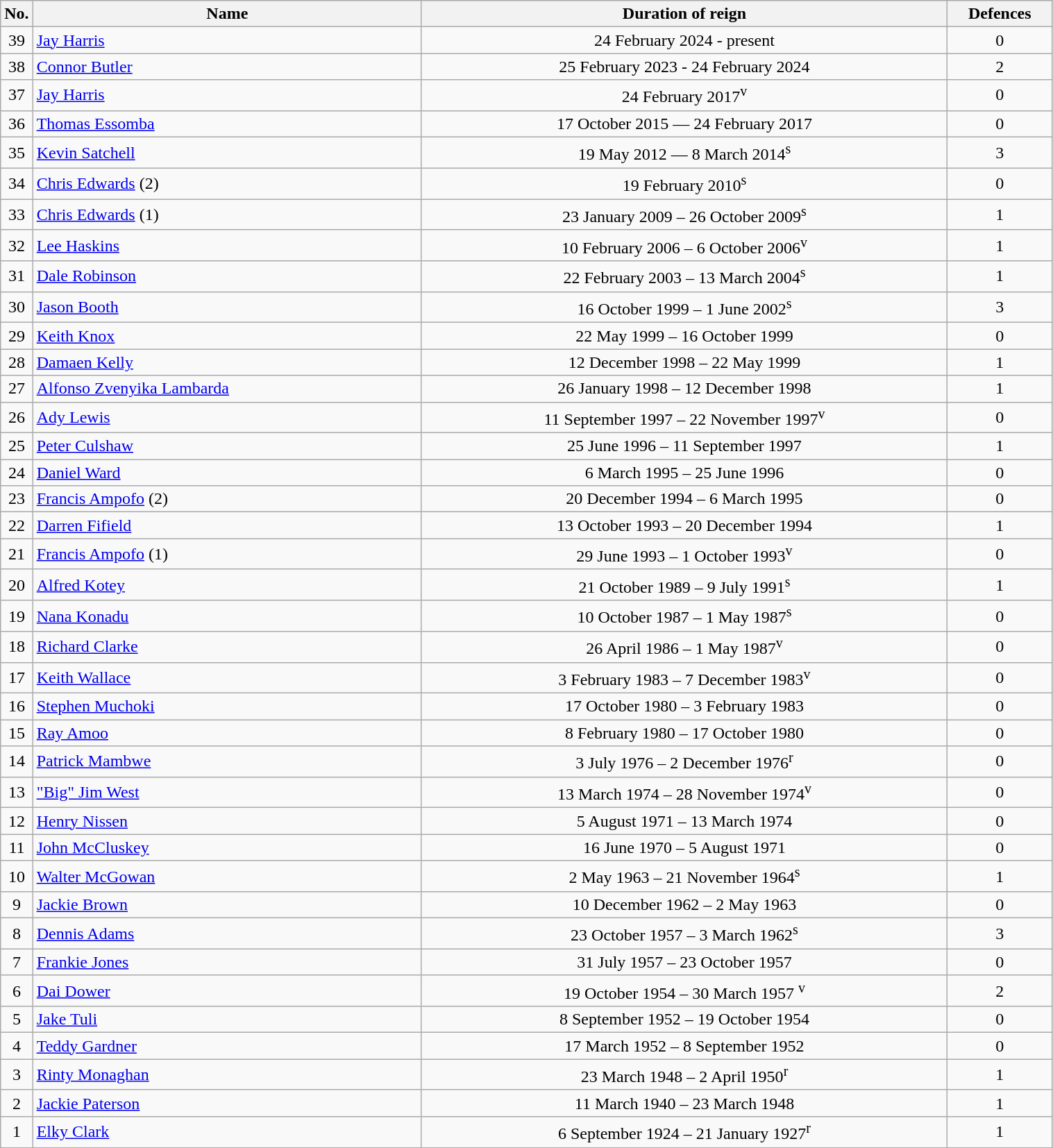<table class="wikitable" width=80%>
<tr>
<th width=3%>No.</th>
<th width=37%>Name</th>
<th width=50%>Duration of reign</th>
<th width=10%>Defences</th>
</tr>
<tr align=center>
<td>39</td>
<td align=left> <a href='#'>Jay Harris</a></td>
<td>24 February 2024 - present</td>
<td>0</td>
</tr>
<tr align=center>
<td>38</td>
<td align=left> <a href='#'>Connor Butler</a></td>
<td>25 February 2023 - 24 February 2024</td>
<td>2</td>
</tr>
<tr align=center>
<td>37</td>
<td align=left> <a href='#'>Jay Harris</a></td>
<td>24 February 2017<sup>v</sup></td>
<td>0</td>
</tr>
<tr align=center>
<td>36</td>
<td align=left> <a href='#'>Thomas Essomba</a></td>
<td>17 October 2015 — 24 February 2017</td>
<td>0</td>
</tr>
<tr align=center>
<td>35</td>
<td align=left> <a href='#'>Kevin Satchell</a></td>
<td>19 May 2012 — 8 March 2014<sup>s</sup></td>
<td>3</td>
</tr>
<tr align=center>
<td>34</td>
<td align=left> <a href='#'>Chris Edwards</a> (2)</td>
<td>19 February 2010<sup>s</sup></td>
<td>0</td>
</tr>
<tr align=center>
<td>33</td>
<td align=left> <a href='#'>Chris Edwards</a> (1)</td>
<td>23 January 2009 – 26 October 2009<sup>s</sup></td>
<td>1</td>
</tr>
<tr align=center>
<td>32</td>
<td align=left> <a href='#'>Lee Haskins</a></td>
<td>10 February 2006 – 6 October 2006<sup>v</sup></td>
<td>1</td>
</tr>
<tr align=center>
<td>31</td>
<td align=left> <a href='#'>Dale Robinson</a></td>
<td>22 February 2003 – 13 March 2004<sup>s</sup></td>
<td>1</td>
</tr>
<tr align=center>
<td>30</td>
<td align=left> <a href='#'>Jason Booth</a></td>
<td>16 October 1999 – 1 June 2002<sup>s</sup></td>
<td>3</td>
</tr>
<tr align=center>
<td>29</td>
<td align=left> <a href='#'>Keith Knox</a></td>
<td>22 May 1999 – 16 October 1999</td>
<td>0</td>
</tr>
<tr align=center>
<td>28</td>
<td align=left> <a href='#'>Damaen Kelly</a></td>
<td>12 December 1998 – 22 May 1999</td>
<td>1</td>
</tr>
<tr align=center>
<td>27</td>
<td align=left>  <a href='#'>Alfonso Zvenyika Lambarda</a></td>
<td>26 January 1998 – 12 December 1998</td>
<td>1</td>
</tr>
<tr align=center>
<td>26</td>
<td align=left> <a href='#'>Ady Lewis</a></td>
<td>11 September 1997 – 22 November 1997<sup>v</sup></td>
<td>0</td>
</tr>
<tr align=center>
<td>25</td>
<td align=left> <a href='#'>Peter Culshaw</a></td>
<td>25 June 1996 – 11 September 1997</td>
<td>1</td>
</tr>
<tr align=center>
<td>24</td>
<td align=left> <a href='#'>Daniel Ward</a></td>
<td>6 March 1995 – 25 June 1996</td>
<td>0</td>
</tr>
<tr align=center>
<td>23</td>
<td align=left>  <a href='#'>Francis Ampofo</a> (2)</td>
<td>20 December 1994 – 6 March 1995</td>
<td>0</td>
</tr>
<tr align=center>
<td>22</td>
<td align=left> <a href='#'>Darren Fifield</a></td>
<td>13 October 1993 – 20 December 1994</td>
<td>1</td>
</tr>
<tr align=center>
<td>21</td>
<td align=left>  <a href='#'>Francis Ampofo</a> (1)</td>
<td>29 June 1993 – 1 October 1993<sup>v</sup></td>
<td>0</td>
</tr>
<tr align=center>
<td>20</td>
<td align=left> <a href='#'>Alfred Kotey</a></td>
<td>21 October 1989 – 9 July 1991<sup>s</sup></td>
<td>1</td>
</tr>
<tr align=center>
<td>19</td>
<td align=left> <a href='#'>Nana Konadu</a></td>
<td>10 October 1987 – 1 May 1987<sup>s</sup></td>
<td>0</td>
</tr>
<tr align=center>
<td>18</td>
<td align=left> <a href='#'>Richard Clarke</a></td>
<td>26 April 1986 – 1 May 1987<sup>v</sup></td>
<td>0</td>
</tr>
<tr align=center>
<td>17</td>
<td align=left> <a href='#'>Keith Wallace</a></td>
<td>3 February 1983 – 7 December 1983<sup>v</sup></td>
<td>0</td>
</tr>
<tr align=center>
<td>16</td>
<td align=left> <a href='#'>Stephen Muchoki</a></td>
<td>17 October 1980 – 3 February 1983</td>
<td>0</td>
</tr>
<tr align=center>
<td>15</td>
<td align=left> <a href='#'>Ray Amoo</a></td>
<td>8 February 1980 – 17 October 1980</td>
<td>0</td>
</tr>
<tr align=center>
<td>14</td>
<td align=left> <a href='#'>Patrick Mambwe</a></td>
<td>3 July 1976 – 2 December 1976<sup>r</sup></td>
<td>0</td>
</tr>
<tr align=center>
<td>13</td>
<td align=left> <a href='#'>"Big" Jim West</a></td>
<td>13 March 1974 – 28 November 1974<sup>v</sup></td>
<td>0</td>
</tr>
<tr align=center>
<td>12</td>
<td align=left> <a href='#'>Henry Nissen</a></td>
<td>5 August 1971 – 13 March 1974</td>
<td>0</td>
</tr>
<tr align=center>
<td>11</td>
<td align=left> <a href='#'>John McCluskey</a></td>
<td>16 June 1970 – 5 August 1971</td>
<td>0</td>
</tr>
<tr align=center>
<td>10</td>
<td align=left> <a href='#'>Walter McGowan</a></td>
<td>2 May 1963 – 21 November 1964<sup>s</sup></td>
<td>1</td>
</tr>
<tr align=center>
<td>9</td>
<td align=left> <a href='#'>Jackie Brown</a></td>
<td>10 December 1962 – 2 May 1963</td>
<td>0</td>
</tr>
<tr align=center>
<td>8</td>
<td align=left> <a href='#'>Dennis Adams</a></td>
<td>23 October 1957 – 3 March 1962<sup>s</sup></td>
<td>3</td>
</tr>
<tr align=center>
<td>7</td>
<td align=left> <a href='#'>Frankie Jones</a></td>
<td>31 July 1957 – 23 October 1957</td>
<td>0</td>
</tr>
<tr align=center>
<td>6</td>
<td align=left> <a href='#'>Dai Dower</a></td>
<td>19 October 1954 – 30 March 1957 <sup>v</sup></td>
<td>2</td>
</tr>
<tr align=center>
<td>5</td>
<td align=left> <a href='#'>Jake Tuli</a></td>
<td>8 September 1952 – 19 October 1954</td>
<td>0</td>
</tr>
<tr align=center>
<td>4</td>
<td align=left> <a href='#'>Teddy Gardner</a></td>
<td>17 March 1952 – 8 September 1952</td>
<td>0</td>
</tr>
<tr align=center>
<td>3</td>
<td align=left> <a href='#'>Rinty Monaghan</a></td>
<td>23 March 1948 – 2 April 1950<sup>r</sup></td>
<td>1</td>
</tr>
<tr align=center>
<td>2</td>
<td align=left> <a href='#'>Jackie Paterson</a></td>
<td>11 March 1940 – 23 March 1948</td>
<td>1</td>
</tr>
<tr align=center>
<td>1</td>
<td align=left> <a href='#'>Elky Clark</a></td>
<td>6 September 1924 – 21 January 1927<sup>r</sup></td>
<td>1</td>
</tr>
</table>
